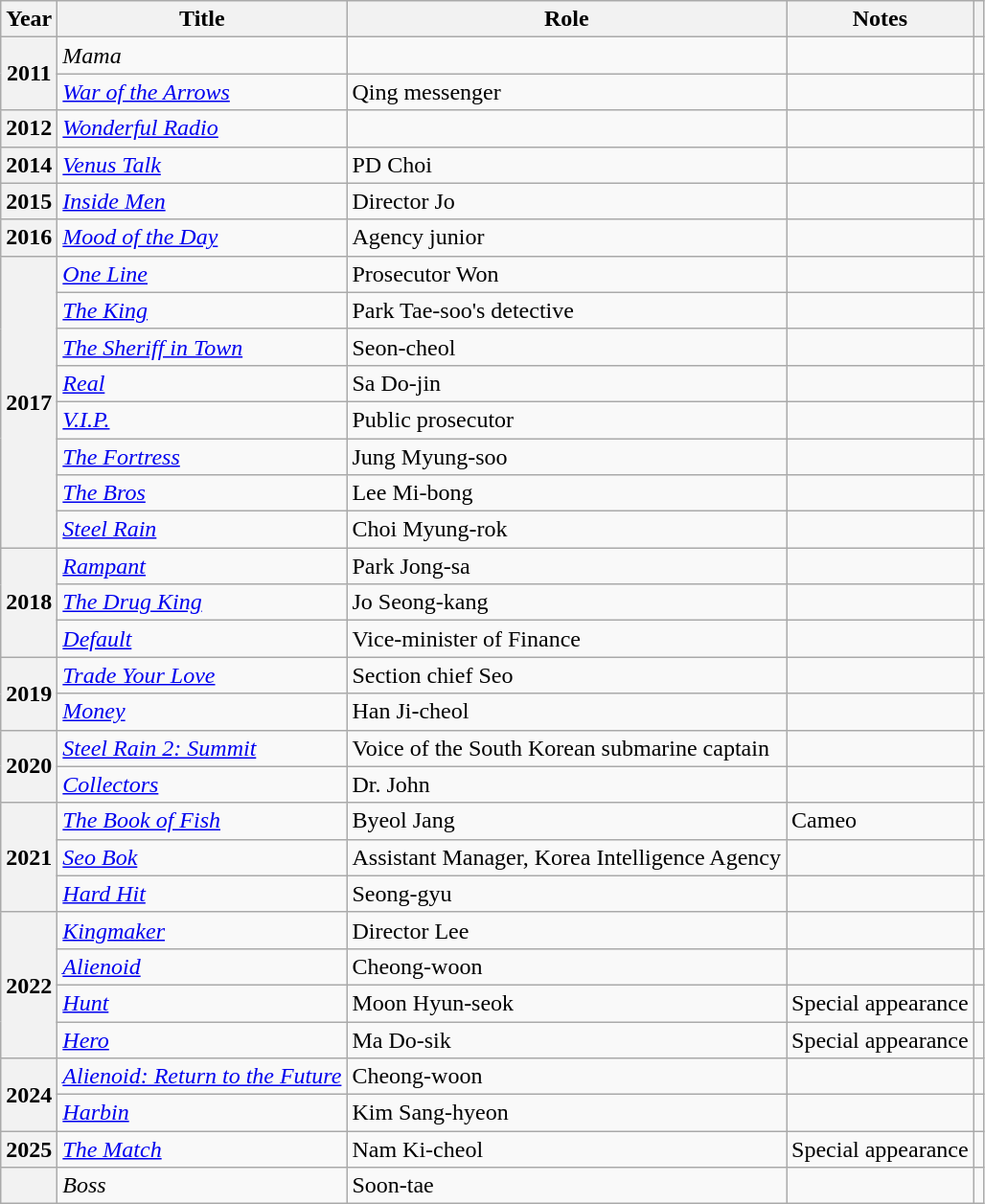<table class="wikitable plainrowheaders sortable">
<tr>
<th scope="col">Year</th>
<th scope="col">Title</th>
<th scope="col">Role</th>
<th scope="col">Notes</th>
<th scope="col" class="unsortable"></th>
</tr>
<tr>
<th scope="row" rowspan="2">2011</th>
<td><em>Mama</em></td>
<td></td>
<td></td>
<td style="text-align:center"></td>
</tr>
<tr>
<td><em><a href='#'>War of the Arrows</a></em></td>
<td>Qing messenger</td>
<td></td>
<td style="text-align:center"></td>
</tr>
<tr>
<th scope="row">2012</th>
<td><em><a href='#'>Wonderful Radio</a></em></td>
<td></td>
<td></td>
<td style="text-align:center"></td>
</tr>
<tr>
<th scope="row">2014</th>
<td><em><a href='#'>Venus Talk</a></em></td>
<td>PD Choi</td>
<td></td>
<td style="text-align:center"></td>
</tr>
<tr>
<th scope="row">2015</th>
<td><em><a href='#'>Inside Men</a></em></td>
<td>Director Jo</td>
<td></td>
<td style="text-align:center"></td>
</tr>
<tr>
<th scope="row">2016</th>
<td><em><a href='#'>Mood of the Day</a></em></td>
<td>Agency junior</td>
<td></td>
<td style="text-align:center"></td>
</tr>
<tr>
<th scope="row" rowspan="8">2017</th>
<td><em><a href='#'>One Line</a></em></td>
<td>Prosecutor Won</td>
<td></td>
<td style="text-align:center"></td>
</tr>
<tr>
<td><em><a href='#'>The King</a></em></td>
<td>Park Tae-soo's detective</td>
<td></td>
<td style="text-align:center"></td>
</tr>
<tr>
<td><em><a href='#'>The Sheriff in Town</a></em></td>
<td>Seon-cheol</td>
<td></td>
<td style="text-align:center"></td>
</tr>
<tr>
<td><em><a href='#'>Real</a></em></td>
<td>Sa Do-jin</td>
<td></td>
<td style="text-align:center"></td>
</tr>
<tr>
<td><em><a href='#'>V.I.P.</a></em></td>
<td>Public prosecutor</td>
<td></td>
<td style="text-align:center"></td>
</tr>
<tr>
<td><em><a href='#'>The Fortress</a></em></td>
<td>Jung Myung-soo</td>
<td></td>
<td style="text-align:center"></td>
</tr>
<tr>
<td><em><a href='#'>The Bros</a></em></td>
<td>Lee Mi-bong</td>
<td></td>
<td style="text-align:center"></td>
</tr>
<tr>
<td><em><a href='#'>Steel Rain</a></em></td>
<td>Choi Myung-rok</td>
<td></td>
<td style="text-align:center"></td>
</tr>
<tr>
<th scope="row" rowspan="3">2018</th>
<td><em><a href='#'>Rampant</a></em></td>
<td>Park Jong-sa</td>
<td></td>
<td style="text-align:center"></td>
</tr>
<tr>
<td><em><a href='#'>The Drug King</a></em></td>
<td>Jo Seong-kang</td>
<td></td>
<td style="text-align:center"></td>
</tr>
<tr>
<td><em><a href='#'>Default</a></em></td>
<td>Vice-minister of Finance</td>
<td></td>
<td style="text-align:center"></td>
</tr>
<tr>
<th scope="row" rowspan="2">2019</th>
<td><em><a href='#'>Trade Your Love</a></em></td>
<td>Section chief Seo</td>
<td></td>
<td style="text-align:center"></td>
</tr>
<tr>
<td><em><a href='#'>Money</a></em></td>
<td>Han Ji-cheol</td>
<td></td>
<td style="text-align:center"></td>
</tr>
<tr>
<th scope="row" rowspan="2">2020</th>
<td><em><a href='#'>Steel Rain 2: Summit</a></em></td>
<td>Voice of the South Korean submarine captain</td>
<td></td>
<td style="text-align:center"></td>
</tr>
<tr>
<td><em><a href='#'>Collectors</a></em></td>
<td>Dr. John</td>
<td></td>
<td style="text-align:center"></td>
</tr>
<tr>
<th scope="row" rowspan="3">2021</th>
<td><em><a href='#'>The Book of Fish</a></em></td>
<td>Byeol Jang</td>
<td>Cameo</td>
<td style="text-align:center"></td>
</tr>
<tr>
<td><em><a href='#'>Seo Bok</a></em></td>
<td>Assistant Manager, Korea Intelligence Agency</td>
<td></td>
<td style="text-align:center"></td>
</tr>
<tr>
<td><em><a href='#'>Hard Hit</a></em></td>
<td>Seong-gyu</td>
<td></td>
<td style="text-align:center"></td>
</tr>
<tr>
<th scope="row" rowspan="4">2022</th>
<td><em><a href='#'>Kingmaker</a></em></td>
<td>Director Lee</td>
<td></td>
<td style="text-align:center"></td>
</tr>
<tr>
<td><em><a href='#'>Alienoid</a></em></td>
<td>Cheong-woon</td>
<td></td>
<td style="text-align:center"></td>
</tr>
<tr>
<td><em><a href='#'>Hunt</a></em></td>
<td>Moon Hyun-seok</td>
<td>Special appearance</td>
<td style="text-align:center"></td>
</tr>
<tr>
<td><em><a href='#'>Hero</a></em></td>
<td>Ma Do-sik</td>
<td>Special appearance</td>
<td style="text-align:center"></td>
</tr>
<tr>
<th scope="row" rowspan="2">2024</th>
<td><em><a href='#'>Alienoid: Return to the Future</a></em></td>
<td>Cheong-woon</td>
<td></td>
<td style="text-align:center"></td>
</tr>
<tr>
<td><em><a href='#'>Harbin</a></em></td>
<td>Kim Sang-hyeon</td>
<td></td>
<td style="text-align:center"></td>
</tr>
<tr>
<th scope="row">2025</th>
<td><em><a href='#'>The Match</a></em></td>
<td>Nam Ki-cheol</td>
<td>Special appearance</td>
<td style="text-align:center"></td>
</tr>
<tr>
<th scope="row"></th>
<td><em>Boss</em></td>
<td>Soon-tae</td>
<td></td>
<td style="text-align:center"></td>
</tr>
</table>
